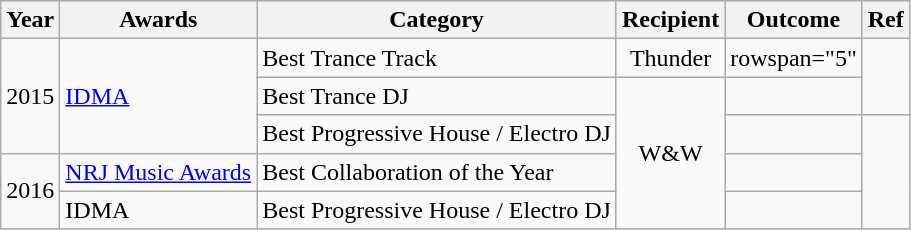<table class="wikitable sortable">
<tr>
<th>Year</th>
<th>Awards</th>
<th>Category</th>
<th>Recipient</th>
<th>Outcome</th>
<th>Ref</th>
</tr>
<tr>
<td rowspan="3">2015</td>
<td rowspan="3"><a href='#'>IDMA</a></td>
<td>Best Trance Track</td>
<td style="text-align:center;">Thunder</td>
<td>rowspan="5" </td>
<td rowspan="2"></td>
</tr>
<tr>
<td>Best Trance DJ</td>
<td rowspan="4" style="text-align:center;">W&W</td>
</tr>
<tr>
<td>Best Progressive House / Electro DJ</td>
<td></td>
</tr>
<tr>
<td rowspan="2">2016</td>
<td><a href='#'>NRJ Music Awards</a></td>
<td>Best Collaboration of the Year</td>
<td></td>
</tr>
<tr>
<td>IDMA</td>
<td>Best Progressive House / Electro DJ</td>
<td></td>
</tr>
</table>
